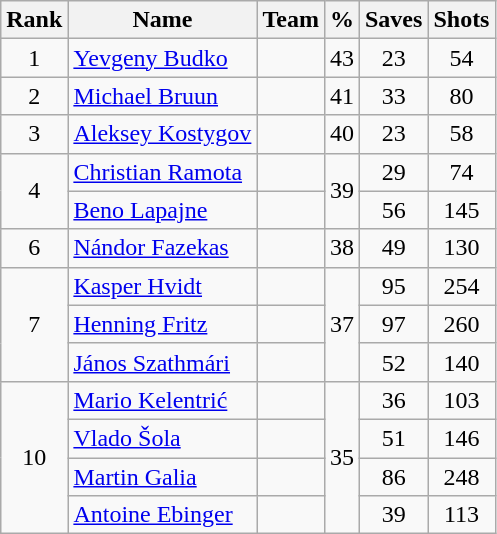<table class="wikitable sortable" style="text-align: center;">
<tr>
<th>Rank</th>
<th>Name</th>
<th>Team</th>
<th>%</th>
<th>Saves</th>
<th>Shots</th>
</tr>
<tr>
<td>1</td>
<td align=left><a href='#'>Yevgeny Budko</a></td>
<td align=left></td>
<td>43</td>
<td>23</td>
<td>54</td>
</tr>
<tr>
<td>2</td>
<td align=left><a href='#'>Michael Bruun</a></td>
<td align=left></td>
<td>41</td>
<td>33</td>
<td>80</td>
</tr>
<tr>
<td>3</td>
<td align=left><a href='#'>Aleksey Kostygov</a></td>
<td align=left></td>
<td>40</td>
<td>23</td>
<td>58</td>
</tr>
<tr>
<td rowspan=2>4</td>
<td align=left><a href='#'>Christian Ramota</a></td>
<td align=left></td>
<td rowspan=2>39</td>
<td>29</td>
<td>74</td>
</tr>
<tr>
<td align=left><a href='#'>Beno Lapajne</a></td>
<td align=left></td>
<td>56</td>
<td>145</td>
</tr>
<tr>
<td>6</td>
<td align=left><a href='#'>Nándor Fazekas</a></td>
<td align=left></td>
<td>38</td>
<td>49</td>
<td>130</td>
</tr>
<tr>
<td rowspan=3>7</td>
<td align=left><a href='#'>Kasper Hvidt</a></td>
<td align=left></td>
<td rowspan=3>37</td>
<td>95</td>
<td>254</td>
</tr>
<tr>
<td align=left><a href='#'>Henning Fritz</a></td>
<td align=left></td>
<td>97</td>
<td>260</td>
</tr>
<tr>
<td align=left><a href='#'>János Szathmári</a></td>
<td align=left></td>
<td>52</td>
<td>140</td>
</tr>
<tr>
<td rowspan=4>10</td>
<td align=left><a href='#'>Mario Kelentrić</a></td>
<td align=left></td>
<td rowspan=4>35</td>
<td>36</td>
<td>103</td>
</tr>
<tr>
<td align=left><a href='#'>Vlado Šola</a></td>
<td align=left></td>
<td>51</td>
<td>146</td>
</tr>
<tr>
<td align=left><a href='#'>Martin Galia</a></td>
<td align=left></td>
<td>86</td>
<td>248</td>
</tr>
<tr>
<td align=left><a href='#'>Antoine Ebinger</a></td>
<td align=left></td>
<td>39</td>
<td>113</td>
</tr>
</table>
